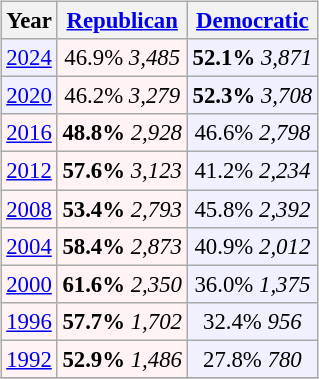<table class="wikitable" style="float:right; font-size:95%;">
<tr>
<th>Year</th>
<th><a href='#'>Republican</a></th>
<th><a href='#'>Democratic</a></th>
</tr>
<tr>
<td align="center" bgcolor="#f0f0ff"><a href='#'>2024</a></td>
<td align="center" bgcolor="#fff3f3">46.9% <em>3,485</em></td>
<td align="center" bgcolor="#f0f0ff"><strong>52.1%</strong> <em>3,871</em></td>
</tr>
<tr>
<td align="center" bgcolor="#f0f0ff"><a href='#'>2020</a></td>
<td align="center" bgcolor="#fff3f3">46.2% <em>3,279</em></td>
<td align="center" bgcolor="#f0f0ff"><strong>52.3%</strong> <em>3,708</em></td>
</tr>
<tr>
<td align="center" bgcolor="#fff3f3"><a href='#'>2016</a></td>
<td align="center" bgcolor="#fff3f3"><strong>48.8%</strong> <em>2,928</em></td>
<td align="center" bgcolor="#f0f0ff">46.6% <em>2,798</em></td>
</tr>
<tr>
<td align="center" bgcolor="#fff3f3"><a href='#'>2012</a></td>
<td align="center" bgcolor="#fff3f3"><strong>57.6%</strong> <em>3,123</em></td>
<td align="center" bgcolor="#f0f0ff">41.2% <em>2,234</em></td>
</tr>
<tr>
<td align="center" bgcolor="#fff3f3"><a href='#'>2008</a></td>
<td align="center" bgcolor="#fff3f3"><strong>53.4%</strong> <em>2,793</em></td>
<td align="center" bgcolor="#f0f0ff">45.8% <em>2,392</em></td>
</tr>
<tr>
<td align="center" bgcolor="#fff3f3"><a href='#'>2004</a></td>
<td align="center" bgcolor="#fff3f3"><strong>58.4%</strong> <em>2,873</em></td>
<td align="center" bgcolor="#f0f0ff">40.9% <em>2,012</em></td>
</tr>
<tr>
<td align="center" bgcolor="#fff3f3"><a href='#'>2000</a></td>
<td align="center" bgcolor="#fff3f3"><strong>61.6%</strong> <em>2,350</em></td>
<td align="center" bgcolor="#f0f0ff">36.0% <em>1,375</em></td>
</tr>
<tr>
<td align="center" bgcolor="#fff3f3"><a href='#'>1996</a></td>
<td align="center" bgcolor="#fff3f3"><strong>57.7%</strong> <em>1,702</em></td>
<td align="center" bgcolor="#f0f0ff">32.4% <em>956</em></td>
</tr>
<tr>
<td align="center" bgcolor="#fff3f3"><a href='#'>1992</a></td>
<td align="center" bgcolor="#fff3f3"><strong>52.9%</strong> <em>1,486</em></td>
<td align="center" bgcolor="#f0f0ff">27.8% <em>780</em></td>
</tr>
<tr>
</tr>
</table>
